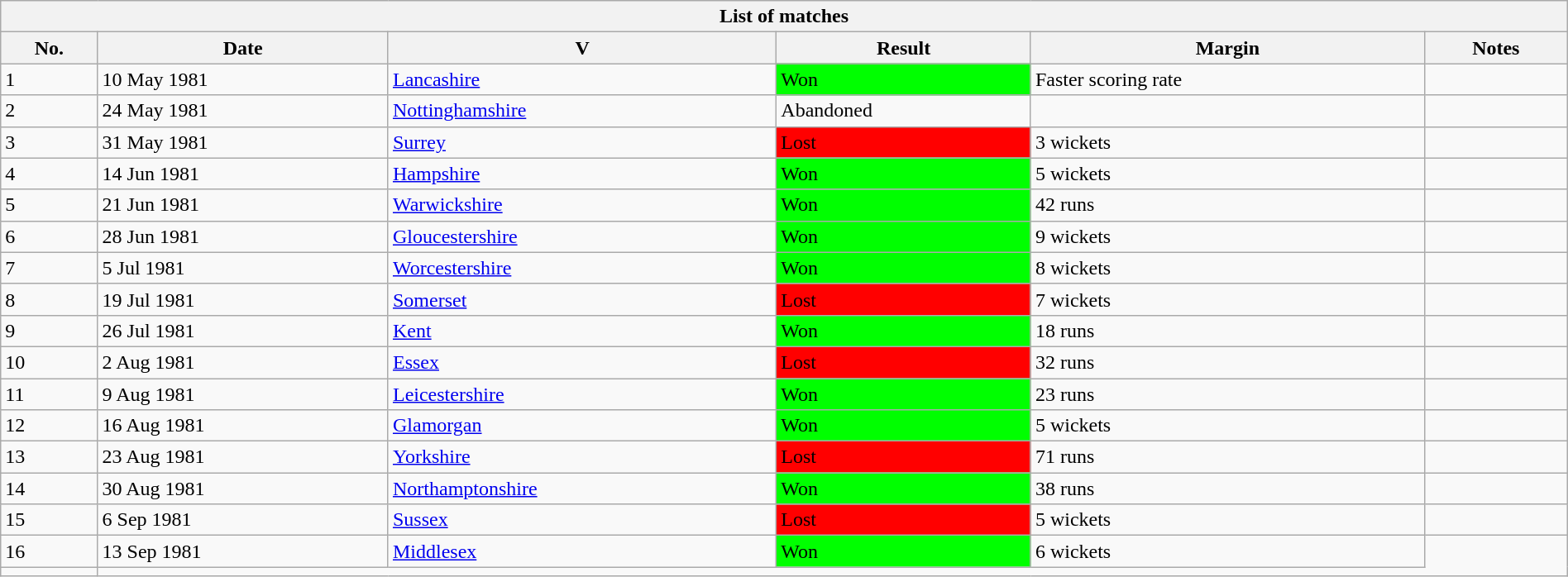<table class="wikitable" width="100%">
<tr>
<th bgcolor="#efefef" colspan=6>List of matches</th>
</tr>
<tr bgcolor="#efefef">
<th>No.</th>
<th>Date</th>
<th>V</th>
<th>Result</th>
<th>Margin</th>
<th>Notes</th>
</tr>
<tr>
<td>1</td>
<td>10 May 1981</td>
<td><a href='#'>Lancashire</a> <br> </td>
<td bgcolor="#00FF00">Won</td>
<td>Faster scoring rate</td>
<td></td>
</tr>
<tr>
<td>2</td>
<td>24 May 1981</td>
<td><a href='#'>Nottinghamshire</a> <br> </td>
<td>Abandoned</td>
<td></td>
<td></td>
</tr>
<tr>
<td>3</td>
<td>31 May 1981</td>
<td><a href='#'>Surrey</a><br> </td>
<td bgcolor="#FF0000">Lost</td>
<td>3 wickets</td>
<td></td>
</tr>
<tr>
<td>4</td>
<td>14 Jun 1981</td>
<td><a href='#'>Hampshire</a><br> </td>
<td bgcolor="#00FF00">Won</td>
<td>5 wickets</td>
<td></td>
</tr>
<tr>
<td>5</td>
<td>21 Jun 1981</td>
<td><a href='#'>Warwickshire</a> <br></td>
<td bgcolor="#00FF00">Won</td>
<td>42 runs</td>
<td></td>
</tr>
<tr>
<td>6</td>
<td>28 Jun 1981</td>
<td><a href='#'>Gloucestershire</a> <br> </td>
<td bgcolor="#00FF00">Won</td>
<td>9 wickets</td>
<td></td>
</tr>
<tr>
<td>7</td>
<td>5 Jul 1981</td>
<td><a href='#'>Worcestershire</a><br></td>
<td bgcolor="#00FF00">Won</td>
<td>8 wickets</td>
<td></td>
</tr>
<tr>
<td>8</td>
<td>19 Jul 1981</td>
<td><a href='#'>Somerset</a><br></td>
<td bgcolor="#FF0000">Lost</td>
<td>7 wickets</td>
<td></td>
</tr>
<tr>
<td>9</td>
<td>26 Jul 1981</td>
<td><a href='#'>Kent</a> <br></td>
<td bgcolor="#00FF00">Won</td>
<td>18 runs</td>
<td></td>
</tr>
<tr>
<td>10</td>
<td>2 Aug 1981</td>
<td><a href='#'>Essex</a>  <br> </td>
<td bgcolor="#FF0000">Lost</td>
<td>32 runs</td>
<td></td>
</tr>
<tr>
<td>11</td>
<td>9 Aug 1981</td>
<td><a href='#'>Leicestershire</a><br> </td>
<td bgcolor="#00FF00">Won</td>
<td>23 runs</td>
<td></td>
</tr>
<tr>
<td>12</td>
<td>16 Aug 1981</td>
<td><a href='#'>Glamorgan</a> <br> </td>
<td bgcolor="#00FF00">Won</td>
<td>5 wickets</td>
<td></td>
</tr>
<tr>
<td>13</td>
<td>23 Aug 1981</td>
<td><a href='#'>Yorkshire</a><br> </td>
<td bgcolor="#FF0000">Lost</td>
<td>71 runs</td>
<td></td>
</tr>
<tr>
<td>14</td>
<td>30 Aug 1981</td>
<td><a href='#'>Northamptonshire</a> <br> </td>
<td bgcolor="#00FF00">Won</td>
<td>38 runs</td>
<td></td>
</tr>
<tr>
<td>15</td>
<td>6 Sep 1981</td>
<td><a href='#'>Sussex</a>  <br> </td>
<td bgcolor="#FF0000">Lost</td>
<td>5 wickets</td>
<td></td>
</tr>
<tr>
<td>16</td>
<td>13 Sep 1981</td>
<td><a href='#'>Middlesex</a>   <br></td>
<td bgcolor="#00FF00">Won</td>
<td>6 wickets</td>
</tr>
<tr>
<td></td>
</tr>
</table>
